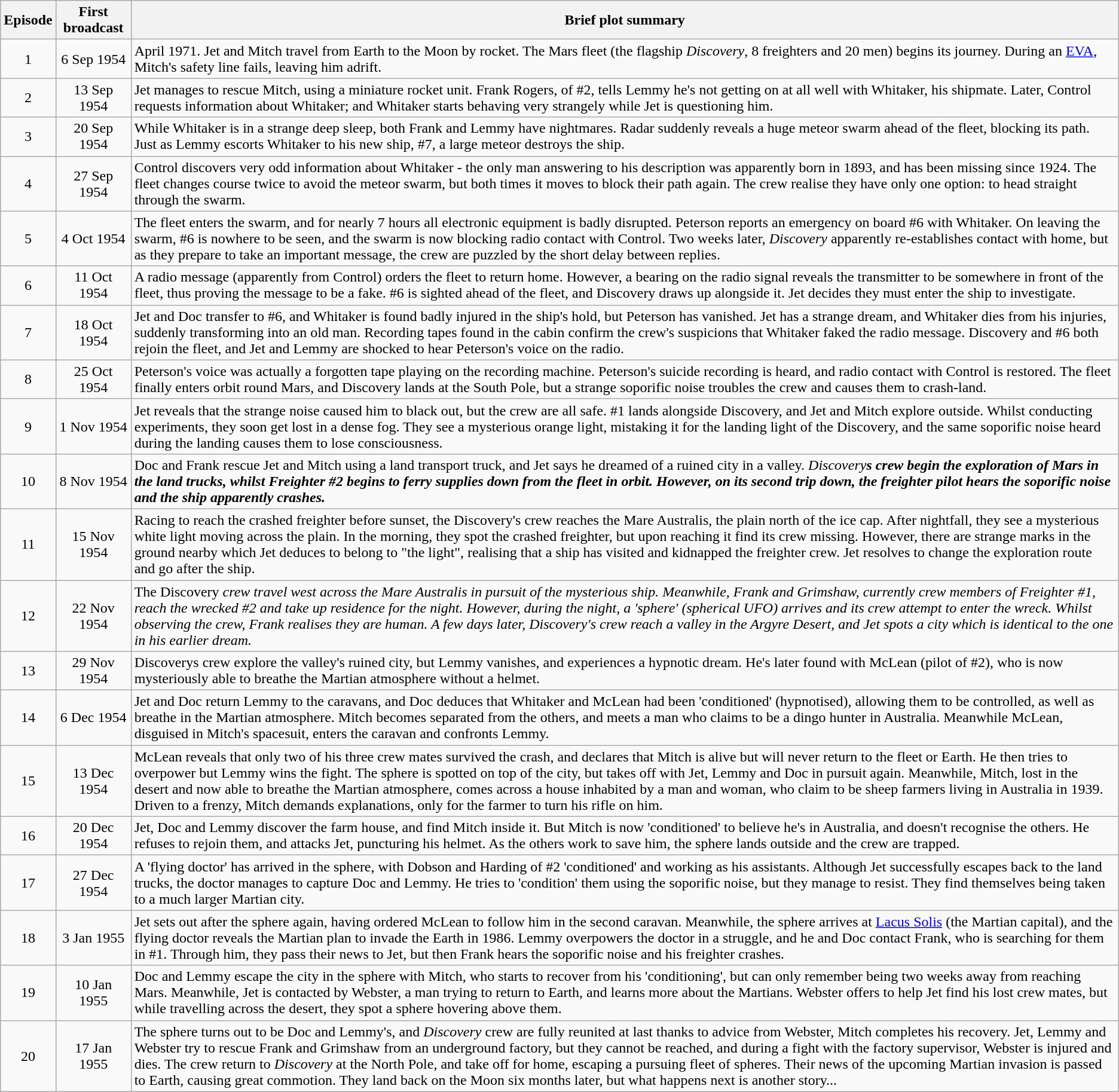<table class="wikitable">
<tr>
<th>Episode</th>
<th>First broadcast</th>
<th>Brief plot summary</th>
</tr>
<tr>
<td align="center">1</td>
<td align="center">6 Sep 1954</td>
<td>April 1971. Jet and Mitch travel from Earth to the Moon by rocket. The Mars fleet (the flagship <em>Discovery</em>, 8 freighters and 20 men) begins its journey. During an <a href='#'>EVA</a>, Mitch's safety line fails, leaving him adrift.</td>
</tr>
<tr>
<td align="center">2</td>
<td align="center">13 Sep 1954</td>
<td>Jet manages to rescue Mitch, using a miniature rocket unit. Frank Rogers, of #2, tells Lemmy he's not getting on at all well with Whitaker, his shipmate. Later, Control requests information about Whitaker; and Whitaker starts behaving very strangely while Jet is questioning him.</td>
</tr>
<tr>
<td align="center">3</td>
<td align="center">20 Sep 1954</td>
<td>While Whitaker is in a strange deep sleep, both Frank and Lemmy have nightmares. Radar suddenly reveals a huge meteor swarm ahead of the fleet, blocking its path. Just as Lemmy escorts Whitaker to his new ship, #7, a large meteor destroys the ship.</td>
</tr>
<tr>
<td align="center">4</td>
<td align="center">27 Sep 1954</td>
<td>Control discovers very odd information about Whitaker - the only man answering to his description was apparently born in 1893, and has been missing since 1924. The fleet changes course twice to avoid the meteor swarm, but both times it moves to block their path again. The crew realise they have only one option: to head straight through the swarm.</td>
</tr>
<tr>
<td align="center">5</td>
<td align="center">4 Oct 1954</td>
<td>The fleet enters the swarm, and for nearly 7 hours all electronic equipment is badly disrupted. Peterson reports an emergency on board #6 with Whitaker. On leaving the swarm, #6 is nowhere to be seen, and the swarm is now blocking radio contact with Control. Two weeks later, <em>Discovery</em> apparently re-establishes contact with home, but as they prepare to take an important message, the crew are puzzled by the short delay between replies.</td>
</tr>
<tr>
<td align="center">6</td>
<td align="center">11 Oct 1954</td>
<td>A radio message (apparently from Control) orders the fleet to return home. However, a bearing on the radio signal reveals the transmitter to be somewhere in front of the fleet, thus proving the message to be a fake. #6 is sighted ahead of the fleet, and Discovery draws up alongside it. Jet decides they must enter the ship to investigate.</td>
</tr>
<tr>
<td align="center">7</td>
<td align="center">18 Oct 1954</td>
<td>Jet and Doc transfer to #6, and Whitaker is found badly injured in the ship's hold, but Peterson has vanished. Jet has a strange dream, and Whitaker dies from his injuries, suddenly transforming into an old man. Recording tapes found in the cabin confirm the crew's suspicions that Whitaker faked the radio message. Discovery and #6 both rejoin the fleet, and Jet and Lemmy are shocked to hear Peterson's voice on the radio.</td>
</tr>
<tr>
<td align="center">8</td>
<td align="center">25 Oct 1954</td>
<td>Peterson's voice was actually a forgotten tape playing on the recording machine. Peterson's suicide recording is heard, and radio contact with Control is restored. The fleet finally enters orbit round Mars, and Discovery lands at the South Pole, but a strange soporific noise troubles the crew and causes them to crash-land.</td>
</tr>
<tr>
<td align="center">9</td>
<td align="center">1 Nov 1954</td>
<td>Jet reveals that the strange noise caused him to black out, but the crew are all safe. #1 lands alongside Discovery, and Jet and Mitch explore outside. Whilst conducting experiments, they soon get lost in a dense fog. They see a mysterious orange light, mistaking it for the landing light of the Discovery, and the same soporific noise heard during the landing causes them to lose consciousness.</td>
</tr>
<tr>
<td align="center">10</td>
<td align="center">8 Nov 1954</td>
<td>Doc and Frank rescue Jet and Mitch using a land transport truck, and Jet says he dreamed of a ruined city in a valley. <em>Discovery<strong>s crew begin the exploration of Mars in the land trucks, whilst Freighter #2 begins to ferry supplies down from the fleet in orbit. However, on its second trip down, the freighter pilot hears the soporific noise and the ship apparently crashes.</td>
</tr>
<tr>
<td align="center">11</td>
<td align="center">15 Nov 1954</td>
<td>Racing to reach the crashed freighter before sunset, the Discovery's crew reaches the Mare Australis, the plain north of the ice cap. After nightfall, they see a mysterious white light moving across the plain. In the morning, they spot the crashed freighter, but upon reaching it find its crew missing. However, there are strange marks in the ground nearby which Jet deduces to belong to "the light", realising that a ship has visited and kidnapped the freighter crew. Jet resolves to change the exploration route and go after the ship.</td>
</tr>
<tr>
<td align="center">12</td>
<td align="center">22 Nov 1954</td>
<td>The </em>Discovery<em> crew travel west across the Mare Australis in pursuit of the mysterious ship. Meanwhile, Frank and Grimshaw, currently crew members of Freighter #1, reach the wrecked #2 and take up residence for the night. However, during the night, a 'sphere' (spherical UFO) arrives and its crew attempt to enter the wreck. Whilst observing the crew, Frank realises they are human. A few days later, Discovery's crew reach a valley in the Argyre Desert, and Jet spots a city which is identical to the one in his earlier dream.</td>
</tr>
<tr>
<td align="center">13</td>
<td align="center">29 Nov 1954</td>
<td></em>Discovery</strong>s crew explore the valley's ruined city, but Lemmy vanishes, and experiences a hypnotic dream. He's later found with McLean (pilot of #2), who is now mysteriously able to breathe the Martian atmosphere without a helmet.</td>
</tr>
<tr>
<td align="center">14</td>
<td align="center">6 Dec 1954</td>
<td>Jet and Doc return Lemmy to the caravans, and Doc deduces that Whitaker and McLean had been 'conditioned' (hypnotised), allowing them to be controlled, as well as breathe in the Martian atmosphere. Mitch becomes separated from the others, and meets a man who claims to be a dingo hunter in Australia. Meanwhile McLean, disguised in Mitch's spacesuit, enters the caravan and confronts Lemmy.</td>
</tr>
<tr>
<td align="center">15</td>
<td align="center">13 Dec 1954</td>
<td>McLean reveals that only two of his three crew mates survived the crash, and declares that Mitch is alive but will never return to the fleet or Earth. He then tries to overpower but Lemmy wins the fight. The sphere is spotted on top of the city, but takes off with Jet, Lemmy and Doc in pursuit again. Meanwhile, Mitch, lost in the desert and now able to breathe the Martian atmosphere, comes across a house inhabited by a man and woman, who claim to be sheep farmers living in Australia in 1939. Driven to a frenzy, Mitch demands explanations, only for the farmer to turn his rifle on him.</td>
</tr>
<tr>
<td align="center">16</td>
<td align="center">20 Dec 1954</td>
<td>Jet, Doc and Lemmy discover the farm house, and find Mitch inside it. But Mitch is now 'conditioned' to believe he's in Australia, and doesn't recognise the others. He refuses to rejoin them, and attacks Jet, puncturing his helmet. As the others work to save him, the sphere lands outside and the crew are trapped.</td>
</tr>
<tr>
<td align="center">17</td>
<td align="center">27 Dec 1954</td>
<td>A 'flying doctor' has arrived in the sphere, with Dobson and Harding of #2 'conditioned' and working as his assistants. Although Jet successfully escapes back to the land trucks, the doctor manages to capture Doc and Lemmy. He tries to 'condition' them using the soporific noise, but they manage to resist. They find themselves being taken to a much larger Martian city.</td>
</tr>
<tr>
<td align="center">18</td>
<td align="center">3 Jan 1955</td>
<td>Jet sets out after the sphere again, having ordered McLean to follow him in the second caravan. Meanwhile, the sphere arrives at <a href='#'>Lacus Solis</a> (the Martian capital), and the flying doctor reveals the Martian plan to invade the Earth in 1986. Lemmy overpowers the doctor in a struggle, and he and Doc contact Frank, who is searching for them in #1. Through him, they pass their news to Jet, but then Frank hears the soporific noise and his freighter crashes.</td>
</tr>
<tr>
<td align="center">19</td>
<td align="center">10 Jan 1955</td>
<td>Doc and Lemmy escape the city in the sphere with Mitch, who starts to recover from his 'conditioning', but can only remember being two weeks away from reaching Mars. Meanwhile, Jet is contacted by Webster, a man trying to return to Earth, and learns more about the Martians. Webster offers to help Jet find his lost crew mates, but while travelling across the desert, they spot a sphere hovering above them.</td>
</tr>
<tr>
<td align="center">20</td>
<td align="center">17 Jan 1955</td>
<td>The sphere turns out to be Doc and Lemmy's, and <em>Discovery</em> crew are fully reunited at last thanks to advice from Webster, Mitch completes his recovery. Jet, Lemmy and Webster try to rescue Frank and Grimshaw from an underground factory, but they cannot be reached, and during a fight with the factory supervisor, Webster is injured and dies. The crew return to <em>Discovery</em> at the North Pole, and take off for home, escaping a pursuing fleet of spheres. Their news of the upcoming Martian invasion is passed to Earth, causing great commotion. They land back on the Moon six months later, but what happens next is another story...</td>
</tr>
</table>
